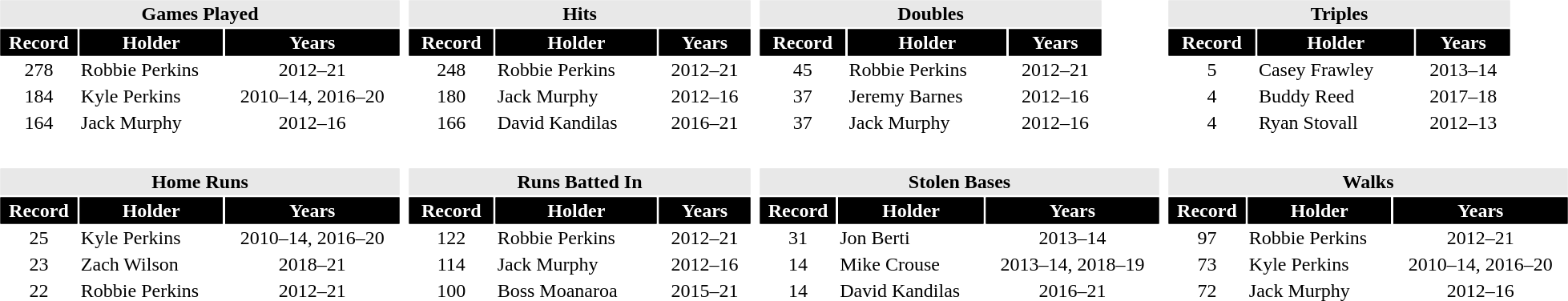<table>
<tr valign=top>
<td><br><table class="toccolours" style="width:21em;text-align: center">
<tr>
<th colspan="3" style="background:#e8e8e8;color:black;border:#e8e8e8 1px solid">Games Played</th>
</tr>
<tr>
<th style="background:#000000;color:white;border:#000000 1px solid">Record</th>
<th style="background:#000000;color:white;border:#000000 1px solid">Holder</th>
<th style="background:#000000;color:white;border:#000000 1px solid">Years</th>
</tr>
<tr>
<td>278</td>
<td align="left">Robbie Perkins</td>
<td>2012–21</td>
</tr>
<tr>
<td>184</td>
<td align="left">Kyle Perkins</td>
<td>2010–14, 2016–20</td>
</tr>
<tr>
<td>164</td>
<td align="left">Jack Murphy</td>
<td>2012–16</td>
</tr>
<tr>
</tr>
</table>
</td>
<td><br><table class="toccolours" style="width:18em;text-align: center">
<tr>
<th colspan="3" style="background:#e8e8e8;color:black;border:#e8e8e8 1px solid">Hits</th>
</tr>
<tr>
<th style="background:#000000;color:white;border:#000000 1px solid">Record</th>
<th style="background:#000000;color:white;border:#000000 1px solid">Holder</th>
<th style="background:#000000;color:white;border:#000000 1px solid">Years</th>
</tr>
<tr>
<td>248</td>
<td align="left">Robbie Perkins</td>
<td>2012–21</td>
</tr>
<tr>
<td>180</td>
<td align="left">Jack Murphy</td>
<td>2012–16</td>
</tr>
<tr>
<td>166</td>
<td align="left">David Kandilas</td>
<td>2016–21</td>
</tr>
<tr>
</tr>
</table>
</td>
<td><br><table class="toccolours" style="width:18em;text-align: center">
<tr>
<th colspan="3" style="background:#e8e8e8;color:black;border:#e8e8e8 1px solid">Doubles</th>
</tr>
<tr>
<th style="background:#000000;color:white;border:#000000 1px solid">Record</th>
<th style="background:#000000;color:white;border:#000000 1px solid">Holder</th>
<th style="background:#000000;color:white;border:#000000 1px solid">Years</th>
</tr>
<tr>
<td>45</td>
<td align="left">Robbie Perkins</td>
<td>2012–21</td>
</tr>
<tr>
<td>37</td>
<td align="left">Jeremy Barnes</td>
<td>2012–16</td>
</tr>
<tr>
<td>37</td>
<td align="left">Jack Murphy</td>
<td>2012–16</td>
</tr>
<tr>
</tr>
</table>
</td>
<td><br><table class="toccolours" style="width:18em;text-align: center">
<tr>
<th colspan="3" style="background:#e8e8e8;color:black;border:#e8e8e8 1px solid">Triples</th>
</tr>
<tr>
<th style="background:#000000;color:white;border:#000000 1px solid">Record</th>
<th style="background:#000000;color:white;border:#000000 1px solid">Holder</th>
<th style="background:#000000;color:white;border:#000000 1px solid">Years</th>
</tr>
<tr>
<td>5</td>
<td align="left">Casey Frawley</td>
<td>2013–14</td>
</tr>
<tr>
<td>4</td>
<td align="left">Buddy Reed</td>
<td>2017–18</td>
</tr>
<tr>
<td>4</td>
<td align="left">Ryan Stovall</td>
<td>2012–13</td>
</tr>
<tr>
</tr>
</table>
</td>
</tr>
<tr>
<td><br><table class="toccolours" style="width:21em;text-align: center">
<tr>
<th colspan="3" style="background:#e8e8e8;color:black;border:#e8e8e8 1px solid">Home Runs</th>
</tr>
<tr>
<th style="background:#000000;color:white;border:#000000 1px solid">Record</th>
<th style="background:#000000;color:white;border:#000000 1px solid">Holder</th>
<th style="background:#000000;color:white;border:#000000 1px solid">Years</th>
</tr>
<tr>
<td>25</td>
<td align="left">Kyle Perkins</td>
<td>2010–14, 2016–20</td>
</tr>
<tr>
<td>23</td>
<td align="left">Zach Wilson</td>
<td>2018–21</td>
</tr>
<tr>
<td>22</td>
<td align="left">Robbie Perkins</td>
<td>2012–21</td>
</tr>
<tr>
</tr>
</table>
</td>
<td><br><table class="toccolours" style="width:18em;text-align: center">
<tr>
<th colspan="3" style="background:#e8e8e8;color:black;border:#e8e8e8 1px solid">Runs Batted In</th>
</tr>
<tr>
<th style="background:#000000;color:white;border:#000000 1px solid">Record</th>
<th style="background:#000000;color:white;border:#000000 1px solid">Holder</th>
<th style="background:#000000;color:white;border:#000000 1px solid">Years</th>
</tr>
<tr>
<td>122</td>
<td align="left">Robbie Perkins</td>
<td>2012–21</td>
</tr>
<tr>
<td>114</td>
<td align="left">Jack Murphy</td>
<td>2012–16</td>
</tr>
<tr>
<td>100</td>
<td align="left">Boss Moanaroa</td>
<td>2015–21</td>
</tr>
<tr>
</tr>
</table>
</td>
<td><br><table class="toccolours" style="width:21em;text-align: center">
<tr>
<th colspan="3" style="background:#e8e8e8;color:black;border:#e8e8e8 1px solid">Stolen Bases</th>
</tr>
<tr>
<th style="background:#000000;color:white;border:#000000 1px solid">Record</th>
<th style="background:#000000;color:white;border:#000000 1px solid">Holder</th>
<th style="background:#000000;color:white;border:#000000 1px solid">Years</th>
</tr>
<tr>
<td>31</td>
<td align="left">Jon Berti</td>
<td>2013–14</td>
</tr>
<tr>
<td>14</td>
<td align="left">Mike Crouse</td>
<td>2013–14, 2018–19</td>
</tr>
<tr>
<td>14</td>
<td align="left">David Kandilas</td>
<td>2016–21</td>
</tr>
<tr>
</tr>
</table>
</td>
<td><br><table class="toccolours" style="width:21em;text-align: center">
<tr>
<th colspan="3" style="background:#e8e8e8;color:black;border:#e8e8e8 1px solid">Walks</th>
</tr>
<tr>
<th style="background:#000000;color:white;border:#000000 1px solid">Record</th>
<th style="background:#000000;color:white;border:#000000 1px solid">Holder</th>
<th style="background:#000000;color:white;border:#000000 1px solid">Years</th>
</tr>
<tr>
<td>97</td>
<td align="left">Robbie Perkins</td>
<td>2012–21</td>
</tr>
<tr>
<td>73</td>
<td align="left">Kyle Perkins</td>
<td>2010–14, 2016–20</td>
</tr>
<tr>
<td>72</td>
<td align="left">Jack Murphy</td>
<td>2012–16</td>
</tr>
<tr>
</tr>
</table>
</td>
</tr>
</table>
